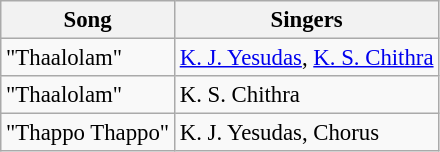<table class="wikitable" style="font-size:95%;">
<tr>
<th>Song</th>
<th>Singers</th>
</tr>
<tr>
<td>"Thaalolam"</td>
<td><a href='#'>K. J. Yesudas</a>, <a href='#'>K. S. Chithra</a></td>
</tr>
<tr>
<td>"Thaalolam"</td>
<td>K. S. Chithra</td>
</tr>
<tr>
<td>"Thappo Thappo"</td>
<td>K. J. Yesudas, Chorus</td>
</tr>
</table>
